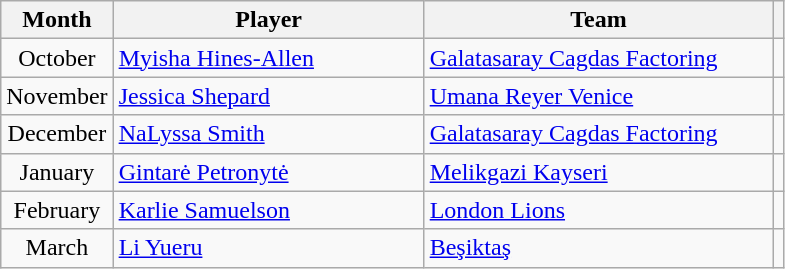<table class="wikitable" style="text-align: center;">
<tr>
<th>Month</th>
<th style="width:200px;">Player</th>
<th style="width:225px;">Team</th>
<th></th>
</tr>
<tr>
<td>October</td>
<td align=left> <a href='#'>Myisha Hines-Allen</a></td>
<td align=left> <a href='#'>Galatasaray Cagdas Factoring</a></td>
<td></td>
</tr>
<tr>
<td>November</td>
<td align=left> <a href='#'>Jessica Shepard</a></td>
<td align=left> <a href='#'>Umana Reyer Venice</a></td>
<td></td>
</tr>
<tr>
<td>December</td>
<td align=left> <a href='#'>NaLyssa Smith</a></td>
<td align=left> <a href='#'>Galatasaray Cagdas Factoring</a></td>
<td></td>
</tr>
<tr>
<td>January</td>
<td align=left> <a href='#'>Gintarė Petronytė</a></td>
<td align=left> <a href='#'>Melikgazi Kayseri</a></td>
<td></td>
</tr>
<tr>
<td>February</td>
<td align=left> <a href='#'>Karlie Samuelson</a></td>
<td align=left> <a href='#'>London Lions</a></td>
<td></td>
</tr>
<tr>
<td>March</td>
<td align=left> <a href='#'>Li Yueru</a></td>
<td align=left> <a href='#'>Beşiktaş</a></td>
<td></td>
</tr>
</table>
